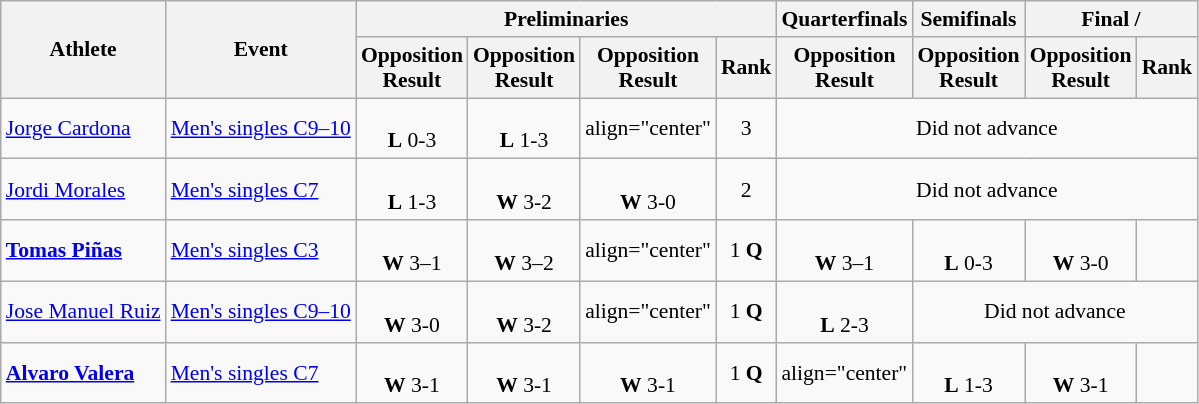<table class=wikitable style="font-size:90%">
<tr>
<th rowspan="2">Athlete</th>
<th rowspan="2">Event</th>
<th colspan="4">Preliminaries</th>
<th>Quarterfinals</th>
<th>Semifinals</th>
<th colspan="2">Final / </th>
</tr>
<tr>
<th>Opposition<br>Result</th>
<th>Opposition<br>Result</th>
<th>Opposition<br>Result</th>
<th>Rank</th>
<th>Opposition<br>Result</th>
<th>Opposition<br>Result</th>
<th>Opposition<br>Result</th>
<th>Rank</th>
</tr>
<tr>
<td><a href='#'>Jorge Cardona</a></td>
<td><a href='#'>Men's singles C9–10</a></td>
<td align="center"><br><strong>L</strong> 0-3</td>
<td align="center"><br><strong>L</strong> 1-3</td>
<td>align="center" </td>
<td align="center">3</td>
<td align="center" colspan="4">Did not advance</td>
</tr>
<tr>
<td><a href='#'>Jordi Morales</a></td>
<td><a href='#'>Men's singles C7</a></td>
<td align="center"><br><strong>L</strong> 1-3</td>
<td align="center"><br><strong>W</strong> 3-2</td>
<td align="center"><br><strong>W</strong> 3-0</td>
<td align="center">2</td>
<td align="center" colspan="4">Did not advance</td>
</tr>
<tr>
<td><strong><a href='#'>Tomas Piñas</a></strong></td>
<td><a href='#'>Men's singles C3</a></td>
<td align="center"><br><strong>W</strong> 3–1</td>
<td align="center"><br><strong>W</strong> 3–2</td>
<td>align="center" </td>
<td align="center">1 <strong>Q</strong></td>
<td align="center"><br><strong>W</strong> 3–1</td>
<td align="center"><br><strong>L</strong> 0-3</td>
<td align="center"><br><strong>W</strong> 3-0</td>
<td align="center"></td>
</tr>
<tr>
<td><a href='#'>Jose Manuel Ruiz</a></td>
<td><a href='#'>Men's singles C9–10</a></td>
<td align="center"><br><strong>W</strong> 3-0</td>
<td align="center"><br><strong>W</strong> 3-2</td>
<td>align="center" </td>
<td align="center">1 <strong>Q</strong></td>
<td align="center"><br><strong>L</strong> 2-3</td>
<td align="center" colspan="3">Did not advance</td>
</tr>
<tr>
<td><strong><a href='#'>Alvaro Valera</a></strong></td>
<td><a href='#'>Men's singles C7</a></td>
<td align="center"><br><strong>W</strong> 3-1</td>
<td align="center"><br><strong>W</strong> 3-1</td>
<td align="center"><br><strong>W</strong> 3-1</td>
<td align="center">1 <strong>Q</strong></td>
<td>align="center" </td>
<td align="center"><br><strong>L</strong> 1-3</td>
<td align="center"><br><strong>W</strong> 3-1</td>
<td align="center"></td>
</tr>
</table>
